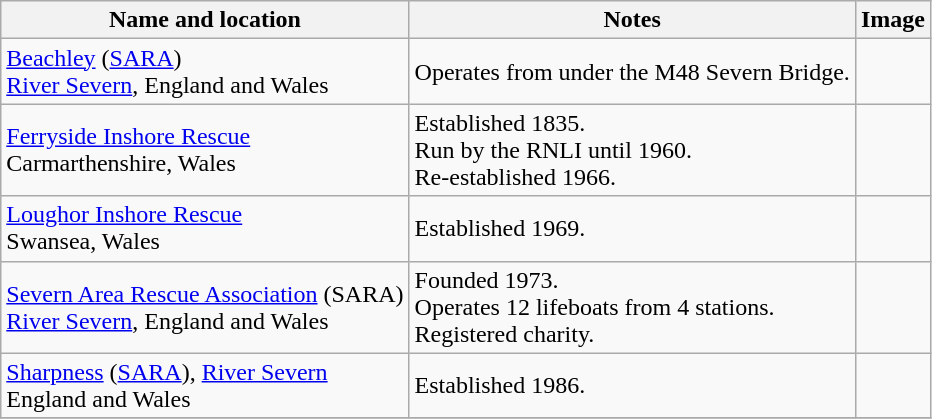<table class="wikitable">
<tr>
<th>Name and location</th>
<th>Notes</th>
<th>Image</th>
</tr>
<tr>
<td><a href='#'>Beachley</a> (<a href='#'>SARA</a>)<br><a href='#'>River Severn</a>, England and Wales</td>
<td>Operates from under the M48 Severn Bridge.</td>
<td></td>
</tr>
<tr>
<td><a href='#'>Ferryside Inshore Rescue</a><br>Carmarthenshire, Wales</td>
<td>Established 1835.<br>Run by the RNLI until 1960.<br>Re-established 1966.</td>
<td></td>
</tr>
<tr>
<td><a href='#'>Loughor Inshore Rescue</a><br>Swansea, Wales</td>
<td>Established 1969.</td>
<td></td>
</tr>
<tr>
<td><a href='#'>Severn Area Rescue Association</a> (SARA)<br><a href='#'>River Severn</a>, England and Wales</td>
<td>Founded 1973.<br>Operates 12 lifeboats from 4 stations.<br>Registered charity.</td>
<td></td>
</tr>
<tr>
<td><a href='#'>Sharpness</a> (<a href='#'>SARA</a>), <a href='#'>River Severn</a><br>England and Wales</td>
<td>Established 1986.</td>
<td></td>
</tr>
<tr>
</tr>
</table>
